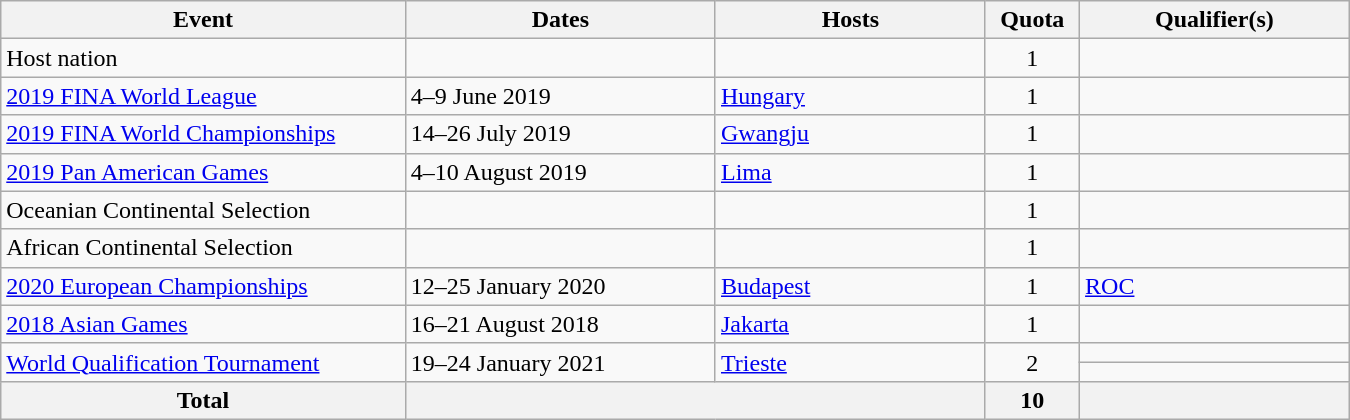<table class="wikitable" style="width: 900px;">
<tr>
<th style="width: 30%;">Event</th>
<th style-"width: 23%;">Dates</th>
<th style="width: 20%;">Hosts</th>
<th style="width: 7%;">Quota</th>
<th style="width: 20%;">Qualifier(s)</th>
</tr>
<tr>
<td>Host nation</td>
<td></td>
<td></td>
<td align="center">1</td>
<td></td>
</tr>
<tr>
<td><a href='#'>2019 FINA World League</a></td>
<td>4–9 June 2019</td>
<td> <a href='#'>Hungary</a></td>
<td align="center">1</td>
<td></td>
</tr>
<tr>
<td><a href='#'>2019 FINA World Championships</a></td>
<td>14–26 July 2019</td>
<td> <a href='#'>Gwangju</a></td>
<td align="center">1</td>
<td></td>
</tr>
<tr>
<td><a href='#'>2019 Pan American Games</a></td>
<td>4–10 August 2019</td>
<td> <a href='#'>Lima</a></td>
<td align="center">1</td>
<td></td>
</tr>
<tr>
<td>Oceanian Continental Selection</td>
<td></td>
<td></td>
<td align="center">1</td>
<td></td>
</tr>
<tr>
<td>African Continental Selection</td>
<td></td>
<td></td>
<td align="center">1</td>
<td></td>
</tr>
<tr>
<td><a href='#'>2020 European Championships</a></td>
<td>12–25 January 2020</td>
<td> <a href='#'>Budapest</a></td>
<td align="center">1</td>
<td> <a href='#'>ROC</a></td>
</tr>
<tr>
<td><a href='#'>2018 Asian Games</a></td>
<td>16–21 August 2018</td>
<td> <a href='#'>Jakarta</a></td>
<td align="center">1</td>
<td></td>
</tr>
<tr>
<td rowspan="2"><a href='#'>World Qualification Tournament</a></td>
<td rowspan="2">19–24 January 2021</td>
<td rowspan=2> <a href='#'>Trieste</a></td>
<td rowspan=2 align="center">2</td>
<td></td>
</tr>
<tr>
<td></td>
</tr>
<tr>
<th>Total</th>
<th colspan="2"></th>
<th>10</th>
<th></th>
</tr>
</table>
